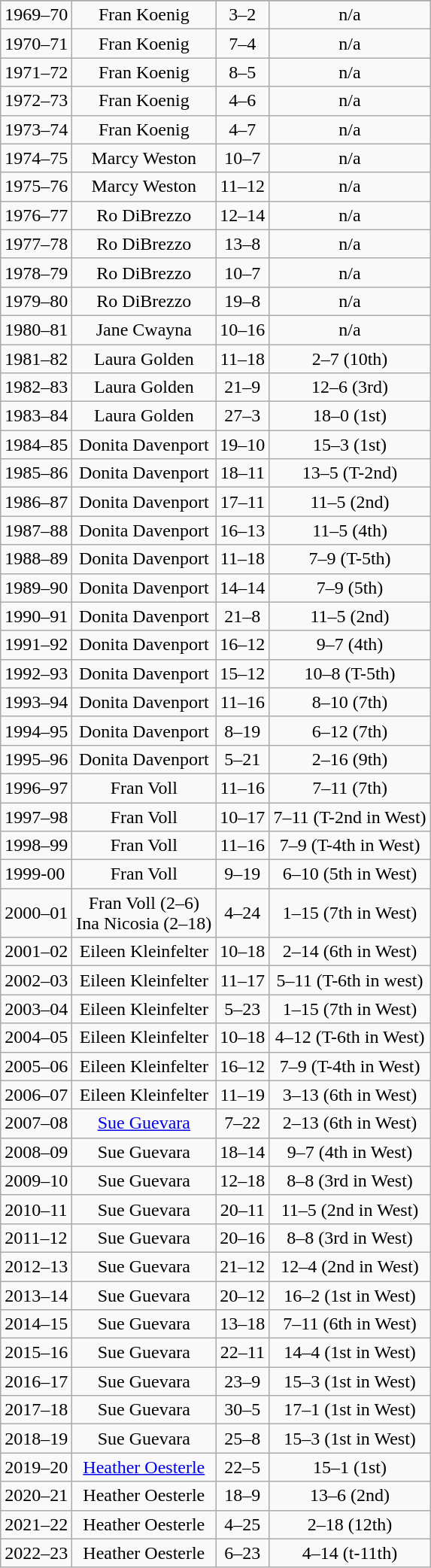<table class="wikitable" style="text-align:center">
<tr>
</tr>
<tr>
<td style="text-align:left">1969–70</td>
<td>Fran Koenig</td>
<td>3–2</td>
<td>n/a</td>
</tr>
<tr>
<td style="text-align:left">1970–71</td>
<td>Fran Koenig</td>
<td>7–4</td>
<td>n/a</td>
</tr>
<tr>
<td style="text-align:left">1971–72</td>
<td>Fran Koenig</td>
<td>8–5</td>
<td>n/a</td>
</tr>
<tr>
<td style="text-align:left">1972–73</td>
<td>Fran Koenig</td>
<td>4–6</td>
<td>n/a</td>
</tr>
<tr>
<td style="text-align:left">1973–74</td>
<td>Fran Koenig</td>
<td>4–7</td>
<td>n/a</td>
</tr>
<tr>
<td style="text-align:left">1974–75</td>
<td>Marcy Weston</td>
<td>10–7</td>
<td>n/a</td>
</tr>
<tr>
<td style="text-align:left">1975–76</td>
<td>Marcy Weston</td>
<td>11–12</td>
<td>n/a</td>
</tr>
<tr>
<td style="text-align:left">1976–77</td>
<td>Ro DiBrezzo</td>
<td>12–14</td>
<td>n/a</td>
</tr>
<tr>
<td style="text-align:left">1977–78</td>
<td>Ro DiBrezzo</td>
<td>13–8</td>
<td>n/a</td>
</tr>
<tr>
<td style="text-align:left">1978–79</td>
<td>Ro DiBrezzo</td>
<td>10–7</td>
<td>n/a</td>
</tr>
<tr>
<td style="text-align:left">1979–80</td>
<td>Ro DiBrezzo</td>
<td>19–8</td>
<td>n/a</td>
</tr>
<tr>
<td style="text-align:left">1980–81</td>
<td>Jane Cwayna</td>
<td>10–16</td>
<td>n/a</td>
</tr>
<tr>
<td style="text-align:left">1981–82</td>
<td>Laura Golden</td>
<td>11–18</td>
<td>2–7 (10th)</td>
</tr>
<tr>
<td style="text-align:left">1982–83</td>
<td>Laura Golden</td>
<td>21–9</td>
<td>12–6 (3rd)</td>
</tr>
<tr>
<td style="text-align:left">1983–84</td>
<td>Laura Golden</td>
<td>27–3</td>
<td>18–0 (1st)</td>
</tr>
<tr>
<td style="text-align:left">1984–85</td>
<td>Donita Davenport</td>
<td>19–10</td>
<td>15–3 (1st)</td>
</tr>
<tr>
<td style="text-align:left">1985–86</td>
<td>Donita Davenport</td>
<td>18–11</td>
<td>13–5 (T-2nd)</td>
</tr>
<tr>
<td style="text-align:left">1986–87</td>
<td>Donita Davenport</td>
<td>17–11</td>
<td>11–5 (2nd)</td>
</tr>
<tr>
<td style="text-align:left">1987–88</td>
<td>Donita Davenport</td>
<td>16–13</td>
<td>11–5 (4th)</td>
</tr>
<tr>
<td style="text-align:left">1988–89</td>
<td>Donita Davenport</td>
<td>11–18</td>
<td>7–9 (T-5th)</td>
</tr>
<tr>
<td style="text-align:left">1989–90</td>
<td>Donita Davenport</td>
<td>14–14</td>
<td>7–9 (5th)</td>
</tr>
<tr>
<td style="text-align:left">1990–91</td>
<td>Donita Davenport</td>
<td>21–8</td>
<td>11–5 (2nd)</td>
</tr>
<tr>
<td style="text-align:left">1991–92</td>
<td>Donita Davenport</td>
<td>16–12</td>
<td>9–7 (4th)</td>
</tr>
<tr>
<td style="text-align:left">1992–93</td>
<td>Donita Davenport</td>
<td>15–12</td>
<td>10–8 (T-5th)</td>
</tr>
<tr>
<td style="text-align:left">1993–94</td>
<td>Donita Davenport</td>
<td>11–16</td>
<td>8–10 (7th)</td>
</tr>
<tr>
<td style="text-align:left">1994–95</td>
<td>Donita Davenport</td>
<td>8–19</td>
<td>6–12 (7th)</td>
</tr>
<tr>
<td style="text-align:left">1995–96</td>
<td>Donita Davenport</td>
<td>5–21</td>
<td>2–16 (9th)</td>
</tr>
<tr>
<td style="text-align:left">1996–97</td>
<td>Fran Voll</td>
<td>11–16</td>
<td>7–11 (7th)</td>
</tr>
<tr>
<td style="text-align:left">1997–98</td>
<td>Fran Voll</td>
<td>10–17</td>
<td>7–11 (T-2nd in West)</td>
</tr>
<tr>
<td style="text-align:left">1998–99</td>
<td>Fran Voll</td>
<td>11–16</td>
<td>7–9 (T-4th in West)</td>
</tr>
<tr>
<td style="text-align:left">1999-00</td>
<td>Fran Voll</td>
<td>9–19</td>
<td>6–10 (5th in West)</td>
</tr>
<tr>
<td style="text-align:left">2000–01</td>
<td>Fran Voll (2–6)<br>Ina Nicosia (2–18)</td>
<td>4–24</td>
<td>1–15 (7th in West)</td>
</tr>
<tr>
<td style="text-align:left">2001–02</td>
<td>Eileen Kleinfelter</td>
<td>10–18</td>
<td>2–14 (6th in West)</td>
</tr>
<tr>
<td style="text-align:left">2002–03</td>
<td>Eileen Kleinfelter</td>
<td>11–17</td>
<td>5–11 (T-6th in west)</td>
</tr>
<tr>
<td style="text-align:left">2003–04</td>
<td>Eileen Kleinfelter</td>
<td>5–23</td>
<td>1–15 (7th in West)</td>
</tr>
<tr>
<td style="text-align:left">2004–05</td>
<td>Eileen Kleinfelter</td>
<td>10–18</td>
<td>4–12 (T-6th in West)</td>
</tr>
<tr>
<td style="text-align:left">2005–06</td>
<td>Eileen Kleinfelter</td>
<td>16–12</td>
<td>7–9 (T-4th in West)</td>
</tr>
<tr>
<td style="text-align:left">2006–07</td>
<td>Eileen Kleinfelter</td>
<td>11–19</td>
<td>3–13 (6th in West)</td>
</tr>
<tr>
<td style="text-align:left">2007–08</td>
<td><a href='#'>Sue Guevara</a></td>
<td>7–22</td>
<td>2–13 (6th in West)</td>
</tr>
<tr>
<td style="text-align:left">2008–09</td>
<td>Sue Guevara</td>
<td>18–14</td>
<td>9–7 (4th in West)</td>
</tr>
<tr>
<td style="text-align:left">2009–10</td>
<td>Sue Guevara</td>
<td>12–18</td>
<td>8–8 (3rd in West)</td>
</tr>
<tr>
<td style="text-align:left">2010–11</td>
<td>Sue Guevara</td>
<td>20–11</td>
<td>11–5 (2nd in West)</td>
</tr>
<tr>
<td style="text-align:left">2011–12</td>
<td>Sue Guevara</td>
<td>20–16</td>
<td>8–8 (3rd in West)</td>
</tr>
<tr>
<td style="text-align:left">2012–13</td>
<td>Sue Guevara</td>
<td>21–12</td>
<td>12–4 (2nd in West)</td>
</tr>
<tr>
<td style="text-align:left">2013–14</td>
<td>Sue Guevara</td>
<td>20–12</td>
<td>16–2 (1st in West)</td>
</tr>
<tr>
<td style="text-align:left">2014–15</td>
<td>Sue Guevara</td>
<td>13–18</td>
<td>7–11 (6th in West)</td>
</tr>
<tr>
<td style="text-align:left">2015–16</td>
<td>Sue Guevara</td>
<td>22–11</td>
<td>14–4 (1st in West)</td>
</tr>
<tr>
<td style="text-align:left">2016–17</td>
<td>Sue Guevara</td>
<td>23–9</td>
<td>15–3 (1st in West)</td>
</tr>
<tr>
<td style="text-align:left">2017–18</td>
<td>Sue Guevara</td>
<td>30–5</td>
<td>17–1 (1st in West)</td>
</tr>
<tr>
<td style="text-align:left">2018–19</td>
<td>Sue Guevara</td>
<td>25–8</td>
<td>15–3 (1st in West)</td>
</tr>
<tr>
<td style="text-align:left">2019–20</td>
<td><a href='#'>Heather Oesterle</a></td>
<td>22–5</td>
<td>15–1 (1st)</td>
</tr>
<tr>
<td style="text-align:left">2020–21</td>
<td>Heather Oesterle</td>
<td>18–9</td>
<td>13–6 (2nd)</td>
</tr>
<tr>
<td style="text-align:left">2021–22</td>
<td>Heather Oesterle</td>
<td>4–25</td>
<td>2–18 (12th)</td>
</tr>
<tr align="center">
<td>2022–23</td>
<td>Heather Oesterle</td>
<td>6–23</td>
<td>4–14 (t-11th)</td>
</tr>
</table>
